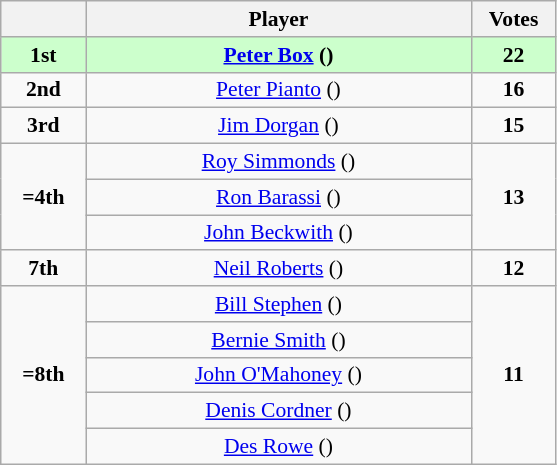<table class="wikitable" style="text-align: center; font-size: 90%;">
<tr>
<th width="50"></th>
<th width="250">Player</th>
<th width="50">Votes</th>
</tr>
<tr style="background: #CCFFCC; font-weight: bold;" |>
<td><strong>1st</strong></td>
<td><a href='#'>Peter Box</a> ()</td>
<td><strong>22</strong></td>
</tr>
<tr>
<td><strong>2nd</strong></td>
<td><a href='#'>Peter Pianto</a> ()</td>
<td><strong>16</strong></td>
</tr>
<tr>
<td><strong>3rd</strong></td>
<td><a href='#'>Jim Dorgan</a> ()</td>
<td><strong>15</strong></td>
</tr>
<tr>
<td rowspan=3><strong>=4th</strong></td>
<td><a href='#'>Roy Simmonds</a> ()</td>
<td rowspan=3><strong>13</strong></td>
</tr>
<tr>
<td><a href='#'>Ron Barassi</a> ()</td>
</tr>
<tr>
<td><a href='#'>John Beckwith</a> ()</td>
</tr>
<tr>
<td><strong>7th</strong></td>
<td><a href='#'>Neil Roberts</a> ()</td>
<td><strong>12</strong></td>
</tr>
<tr>
<td rowspan=5><strong>=8th</strong></td>
<td><a href='#'>Bill Stephen</a> ()</td>
<td rowspan=5><strong>11</strong></td>
</tr>
<tr>
<td><a href='#'>Bernie Smith</a> ()</td>
</tr>
<tr>
<td><a href='#'>John O'Mahoney</a> ()</td>
</tr>
<tr>
<td><a href='#'>Denis Cordner</a> ()</td>
</tr>
<tr>
<td><a href='#'>Des Rowe</a> ()</td>
</tr>
</table>
